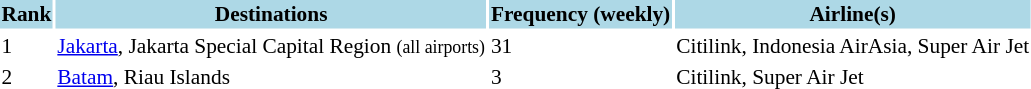<table class="sortable" style="font-size:89%; align=center;">
<tr style="background:lightblue;">
<th>Rank</th>
<th>Destinations</th>
<th>Frequency (weekly)</th>
<th>Airline(s)</th>
</tr>
<tr>
<td>1</td>
<td> <a href='#'>Jakarta</a>, Jakarta Special Capital Region <small>(all airports)</small></td>
<td>31</td>
<td>Citilink, Indonesia AirAsia, Super Air Jet</td>
</tr>
<tr>
<td>2</td>
<td> <a href='#'>Batam</a>, Riau Islands</td>
<td>3</td>
<td>Citilink, Super Air Jet</td>
</tr>
<tr>
</tr>
</table>
